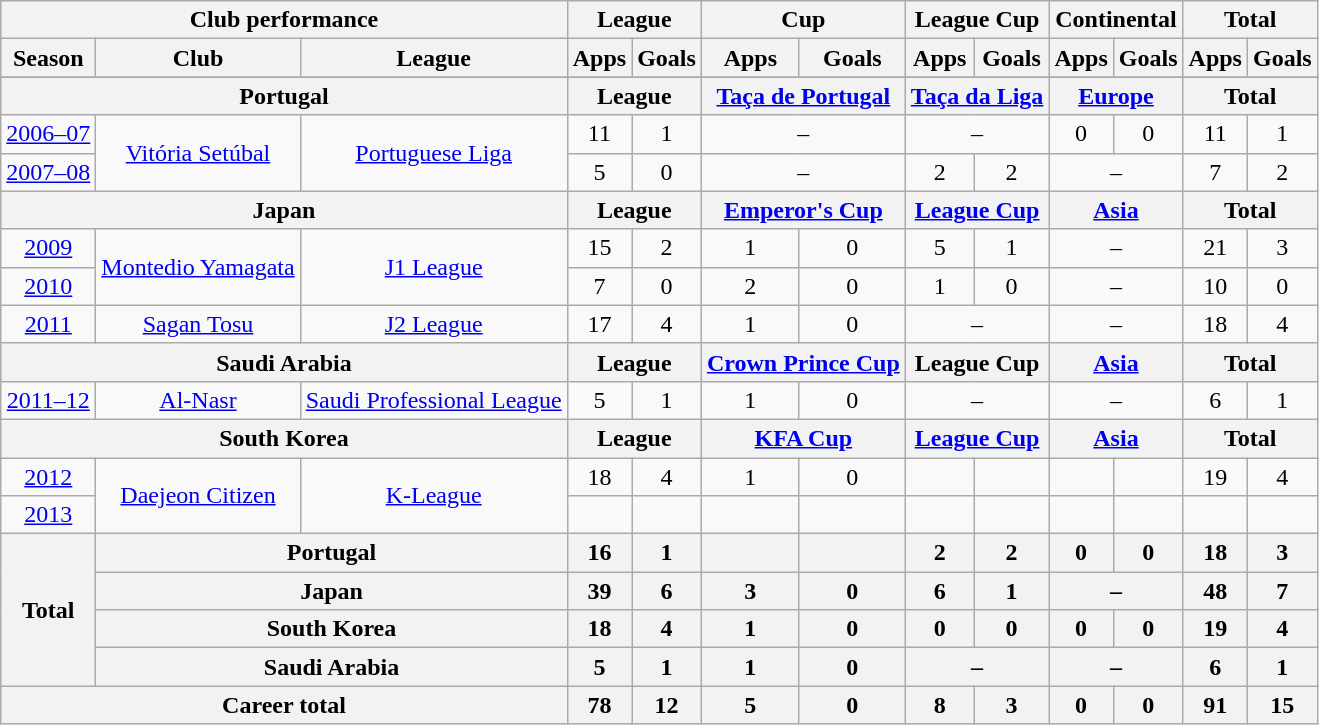<table class="wikitable" style="text-align:center">
<tr>
<th colspan=3>Club performance</th>
<th colspan=2>League</th>
<th colspan=2>Cup</th>
<th colspan=2>League Cup</th>
<th colspan=2>Continental</th>
<th colspan=2>Total</th>
</tr>
<tr>
<th>Season</th>
<th>Club</th>
<th>League</th>
<th>Apps</th>
<th>Goals</th>
<th>Apps</th>
<th>Goals</th>
<th>Apps</th>
<th>Goals</th>
<th>Apps</th>
<th>Goals</th>
<th>Apps</th>
<th>Goals</th>
</tr>
<tr>
</tr>
<tr>
<th colspan=3>Portugal</th>
<th colspan=2>League</th>
<th colspan=2><a href='#'>Taça de Portugal</a></th>
<th colspan=2><a href='#'>Taça da Liga</a></th>
<th colspan=2><a href='#'>Europe</a></th>
<th colspan=2>Total</th>
</tr>
<tr>
<td><a href='#'>2006–07</a></td>
<td rowspan=2><a href='#'>Vitória Setúbal</a></td>
<td rowspan=2><a href='#'>Portuguese Liga</a></td>
<td>11</td>
<td>1</td>
<td colspan=2>–</td>
<td colspan=2>–</td>
<td>0</td>
<td>0</td>
<td>11</td>
<td>1</td>
</tr>
<tr>
<td><a href='#'>2007–08</a></td>
<td>5</td>
<td>0</td>
<td colspan=2>–</td>
<td>2</td>
<td>2</td>
<td colspan=2>–</td>
<td>7</td>
<td>2</td>
</tr>
<tr>
<th colspan=3>Japan</th>
<th colspan=2>League</th>
<th colspan=2><a href='#'>Emperor's Cup</a></th>
<th colspan=2><a href='#'>League Cup</a></th>
<th colspan=2><a href='#'>Asia</a></th>
<th colspan=2>Total</th>
</tr>
<tr>
<td><a href='#'>2009</a></td>
<td rowspan=2><a href='#'>Montedio Yamagata</a></td>
<td rowspan=2><a href='#'>J1 League</a></td>
<td>15</td>
<td>2</td>
<td>1</td>
<td>0</td>
<td>5</td>
<td>1</td>
<td colspan=2>–</td>
<td>21</td>
<td>3</td>
</tr>
<tr>
<td><a href='#'>2010</a></td>
<td>7</td>
<td>0</td>
<td>2</td>
<td>0</td>
<td>1</td>
<td>0</td>
<td colspan="2">–</td>
<td>10</td>
<td>0</td>
</tr>
<tr>
<td><a href='#'>2011</a></td>
<td rowspan=1><a href='#'>Sagan Tosu</a></td>
<td rowspan=1><a href='#'>J2 League</a></td>
<td>17</td>
<td>4</td>
<td>1</td>
<td>0</td>
<td colspan=2>–</td>
<td colspan=2>–</td>
<td>18</td>
<td>4</td>
</tr>
<tr>
<th colspan=3>Saudi Arabia</th>
<th colspan=2>League</th>
<th colspan=2><a href='#'>Crown Prince Cup</a></th>
<th colspan=2>League Cup</th>
<th colspan=2><a href='#'>Asia</a></th>
<th colspan=2>Total</th>
</tr>
<tr>
<td><a href='#'>2011–12</a></td>
<td><a href='#'>Al-Nasr</a></td>
<td><a href='#'>Saudi Professional League</a></td>
<td>5</td>
<td>1</td>
<td>1</td>
<td>0</td>
<td colspan=2>–</td>
<td colspan=2>–</td>
<td>6</td>
<td>1</td>
</tr>
<tr>
<th colspan=3>South Korea</th>
<th colspan=2>League</th>
<th colspan=2><a href='#'>KFA Cup</a></th>
<th colspan=2><a href='#'>League Cup</a></th>
<th colspan=2><a href='#'>Asia</a></th>
<th colspan=2>Total</th>
</tr>
<tr>
<td><a href='#'>2012</a></td>
<td rowspan=2><a href='#'>Daejeon Citizen</a></td>
<td rowspan=2><a href='#'>K-League</a></td>
<td>18</td>
<td>4</td>
<td>1</td>
<td>0</td>
<td></td>
<td></td>
<td></td>
<td></td>
<td>19</td>
<td>4</td>
</tr>
<tr>
<td><a href='#'>2013</a></td>
<td></td>
<td></td>
<td></td>
<td></td>
<td></td>
<td></td>
<td></td>
<td></td>
<td></td>
<td></td>
</tr>
<tr>
<th rowspan=4>Total</th>
<th colspan=2>Portugal</th>
<th>16</th>
<th>1</th>
<th></th>
<th></th>
<th>2</th>
<th>2</th>
<th>0</th>
<th>0</th>
<th>18</th>
<th>3</th>
</tr>
<tr>
<th colspan=2>Japan</th>
<th>39</th>
<th>6</th>
<th>3</th>
<th>0</th>
<th>6</th>
<th>1</th>
<th colspan=2>–</th>
<th>48</th>
<th>7</th>
</tr>
<tr>
<th colspan=2>South Korea</th>
<th>18</th>
<th>4</th>
<th>1</th>
<th>0</th>
<th>0</th>
<th>0</th>
<th>0</th>
<th>0</th>
<th>19</th>
<th>4</th>
</tr>
<tr>
<th colspan=2>Saudi Arabia</th>
<th>5</th>
<th>1</th>
<th>1</th>
<th>0</th>
<th colspan=2>–</th>
<th colspan=2>–</th>
<th>6</th>
<th>1</th>
</tr>
<tr>
<th colspan=3>Career total</th>
<th>78</th>
<th>12</th>
<th>5</th>
<th>0</th>
<th>8</th>
<th>3</th>
<th>0</th>
<th>0</th>
<th>91</th>
<th>15</th>
</tr>
</table>
